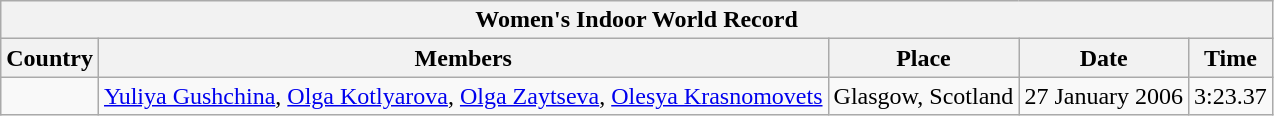<table class=wikitable>
<tr>
<th colspan=5>Women's Indoor World Record</th>
</tr>
<tr>
<th>Country</th>
<th>Members</th>
<th>Place</th>
<th>Date</th>
<th>Time</th>
</tr>
<tr>
<td></td>
<td><a href='#'>Yuliya Gushchina</a>, <a href='#'>Olga Kotlyarova</a>, <a href='#'>Olga Zaytseva</a>, <a href='#'>Olesya Krasnomovets</a></td>
<td>Glasgow, Scotland</td>
<td>27 January 2006</td>
<td>3:23.37</td>
</tr>
</table>
